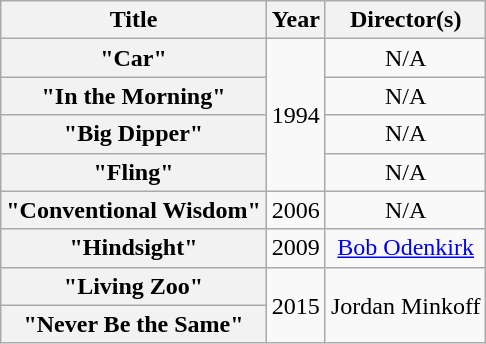<table class="wikitable plainrowheaders" style="text-align:center;">
<tr>
<th scope="col">Title</th>
<th scope="col">Year</th>
<th scope="col">Director(s)</th>
</tr>
<tr>
<th scope="row">"Car"</th>
<td rowspan="4">1994</td>
<td>N/A</td>
</tr>
<tr>
<th scope="row">"In the Morning"</th>
<td>N/A</td>
</tr>
<tr>
<th scope="row">"Big Dipper"</th>
<td>N/A</td>
</tr>
<tr>
<th scope="row">"Fling"</th>
<td>N/A</td>
</tr>
<tr>
<th scope="row">"Conventional Wisdom"</th>
<td>2006</td>
<td>N/A</td>
</tr>
<tr>
<th scope="row">"Hindsight"</th>
<td>2009</td>
<td><a href='#'>Bob Odenkirk</a></td>
</tr>
<tr>
<th scope="row">"Living Zoo"</th>
<td rowspan="2">2015</td>
<td rowspan="2">Jordan Minkoff</td>
</tr>
<tr>
<th scope="row">"Never Be the Same"</th>
</tr>
</table>
